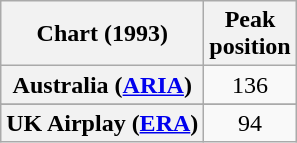<table class="wikitable plainrowheaders" style="text-align:center">
<tr>
<th scope="col">Chart (1993)</th>
<th scope="col">Peak<br>position</th>
</tr>
<tr>
<th scope="row">Australia (<a href='#'>ARIA</a>)</th>
<td>136</td>
</tr>
<tr>
</tr>
<tr>
<th scope="row">UK Airplay (<a href='#'>ERA</a>)</th>
<td>94</td>
</tr>
</table>
